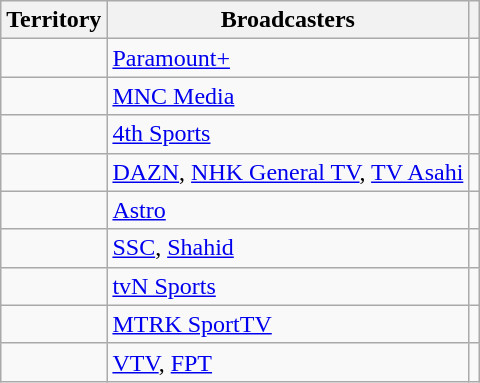<table class="wikitable">
<tr>
<th>Territory</th>
<th>Broadcasters</th>
<th></th>
</tr>
<tr>
<td></td>
<td><a href='#'>Paramount+</a></td>
<td></td>
</tr>
<tr>
<td></td>
<td><a href='#'>MNC Media</a></td>
<td></td>
</tr>
<tr>
<td></td>
<td><a href='#'>4th Sports</a></td>
<td></td>
</tr>
<tr>
<td></td>
<td><a href='#'>DAZN</a>, <a href='#'>NHK General TV</a>, <a href='#'>TV Asahi</a></td>
<td></td>
</tr>
<tr>
<td></td>
<td><a href='#'>Astro</a></td>
<td></td>
</tr>
<tr>
<td></td>
<td><a href='#'>SSC</a>, <a href='#'>Shahid</a></td>
<td></td>
</tr>
<tr>
<td></td>
<td><a href='#'>tvN Sports</a></td>
<td></td>
</tr>
<tr>
<td></td>
<td><a href='#'>MTRK SportTV</a></td>
<td></td>
</tr>
<tr>
<td></td>
<td><a href='#'>VTV</a>, <a href='#'>FPT</a></td>
<td></td>
</tr>
</table>
